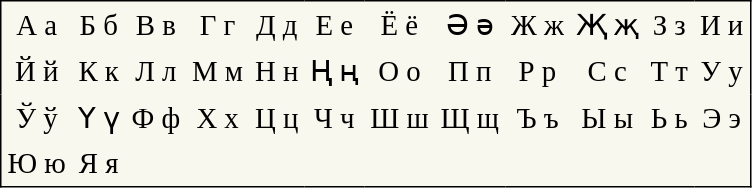<table cellpadding=4 style="font-size:larger; text-align:center; border-color:black; border-width:1px; border-style:solid; border-collapse:collapse; background-color:#F8F8EF;" summary="38 letters of the modern Dungan alphabet, capital and lowercase">
<tr>
<td>А а</td>
<td>Б б</td>
<td>В в</td>
<td>Г г</td>
<td>Д д</td>
<td>Е е</td>
<td>Ё ё</td>
<td>Ә ә</td>
<td>Ж ж</td>
<td>Җ җ</td>
<td>З з</td>
<td>И и</td>
</tr>
<tr>
<td>Й й</td>
<td>К к</td>
<td>Л л</td>
<td>М м</td>
<td>Н н</td>
<td>Ң ң</td>
<td>О о</td>
<td>П п</td>
<td>Р р</td>
<td>С с</td>
<td>Т т</td>
<td>У у</td>
</tr>
<tr>
<td>Ў ў</td>
<td>Ү ү</td>
<td>Ф ф</td>
<td>Х х</td>
<td>Ц ц</td>
<td>Ч ч</td>
<td>Ш ш</td>
<td>Щ щ</td>
<td>Ъ ъ</td>
<td>Ы ы</td>
<td>Ь ь</td>
<td>Э э</td>
</tr>
<tr>
<td>Ю ю</td>
<td>Я я</td>
</tr>
</table>
